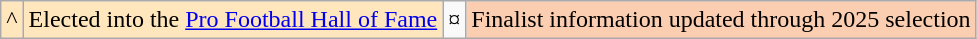<table class="wikitable">
<tr>
<td style="background-color:#FFE6BD">^</td>
<td style="background-color:#FFE6BD">Elected into the <a href='#'>Pro Football Hall of Fame</a></td>
<td>¤</td>
<td style="background-color:#FBCEB1">Finalist information updated through 2025 selection</td>
</tr>
</table>
